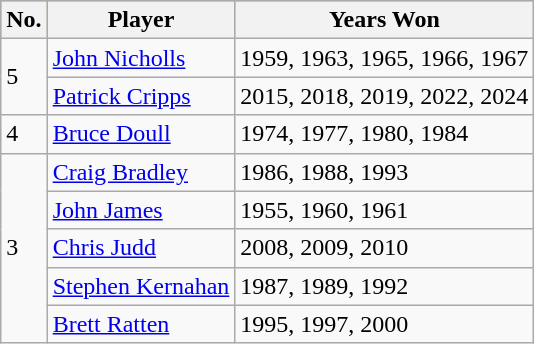<table class="wikitable">
<tr style="background:#bdb76b;">
<th>No.</th>
<th>Player</th>
<th>Years Won</th>
</tr>
<tr>
<td rowspan="2">5</td>
<td><a href='#'>John Nicholls</a></td>
<td>1959, 1963, 1965, 1966, 1967</td>
</tr>
<tr>
<td><a href='#'>Patrick Cripps</a></td>
<td>2015, 2018, 2019, 2022, 2024</td>
</tr>
<tr>
<td>4</td>
<td><a href='#'>Bruce Doull</a></td>
<td>1974, 1977, 1980, 1984</td>
</tr>
<tr>
<td rowspan="6">3</td>
<td><a href='#'>Craig Bradley</a></td>
<td>1986, 1988, 1993</td>
</tr>
<tr>
<td><a href='#'>John James</a></td>
<td>1955, 1960, 1961</td>
</tr>
<tr>
<td><a href='#'>Chris Judd</a></td>
<td>2008, 2009, 2010</td>
</tr>
<tr>
<td><a href='#'>Stephen Kernahan</a></td>
<td>1987, 1989, 1992</td>
</tr>
<tr>
<td><a href='#'>Brett Ratten</a></td>
<td>1995, 1997, 2000</td>
</tr>
</table>
